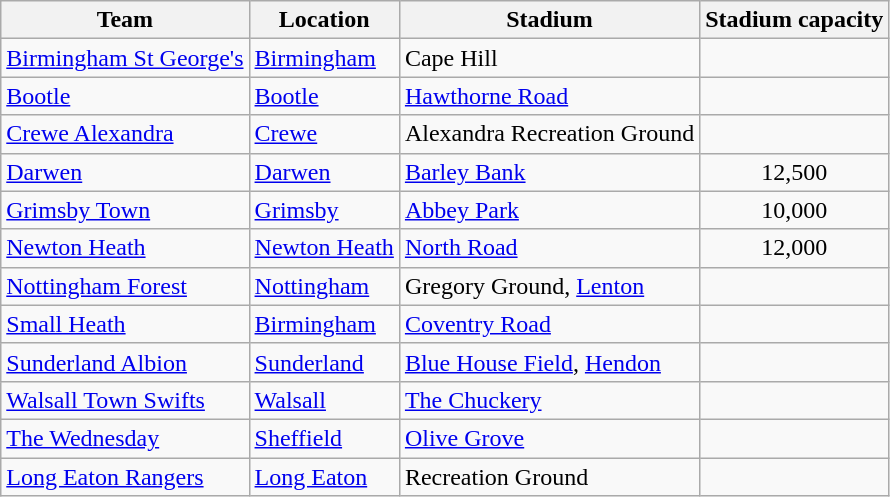<table class="wikitable sortable" style="text-align: left;">
<tr>
<th>Team</th>
<th>Location</th>
<th>Stadium</th>
<th>Stadium capacity</th>
</tr>
<tr>
<td><a href='#'>Birmingham St George's</a></td>
<td><a href='#'>Birmingham</a></td>
<td>Cape Hill</td>
<td align=center></td>
</tr>
<tr>
<td><a href='#'>Bootle</a></td>
<td><a href='#'>Bootle</a></td>
<td><a href='#'>Hawthorne Road</a></td>
<td align=center></td>
</tr>
<tr>
<td><a href='#'>Crewe Alexandra</a></td>
<td><a href='#'>Crewe</a></td>
<td>Alexandra Recreation Ground</td>
<td align=center></td>
</tr>
<tr>
<td><a href='#'>Darwen</a></td>
<td><a href='#'>Darwen</a></td>
<td><a href='#'>Barley Bank</a></td>
<td align=center>12,500</td>
</tr>
<tr>
<td><a href='#'>Grimsby Town</a></td>
<td><a href='#'>Grimsby</a></td>
<td><a href='#'>Abbey Park</a></td>
<td align=center>10,000</td>
</tr>
<tr>
<td><a href='#'>Newton Heath</a></td>
<td><a href='#'>Newton Heath</a></td>
<td><a href='#'>North Road</a></td>
<td align=center>12,000</td>
</tr>
<tr>
<td><a href='#'>Nottingham Forest</a></td>
<td><a href='#'>Nottingham</a></td>
<td>Gregory Ground, <a href='#'>Lenton</a></td>
<td align=center></td>
</tr>
<tr>
<td><a href='#'>Small Heath</a></td>
<td><a href='#'>Birmingham</a></td>
<td><a href='#'>Coventry Road</a></td>
<td align=center></td>
</tr>
<tr>
<td><a href='#'>Sunderland Albion</a></td>
<td><a href='#'>Sunderland</a></td>
<td><a href='#'>Blue House Field</a>, <a href='#'>Hendon</a></td>
<td align=center></td>
</tr>
<tr>
<td><a href='#'>Walsall Town Swifts</a></td>
<td><a href='#'>Walsall</a></td>
<td><a href='#'>The Chuckery</a></td>
<td align=center></td>
</tr>
<tr>
<td><a href='#'>The Wednesday</a></td>
<td><a href='#'>Sheffield</a></td>
<td><a href='#'>Olive Grove</a></td>
<td align=center></td>
</tr>
<tr>
<td><a href='#'>Long Eaton Rangers</a></td>
<td><a href='#'>Long Eaton</a></td>
<td>Recreation Ground</td>
<td align=center></td>
</tr>
</table>
